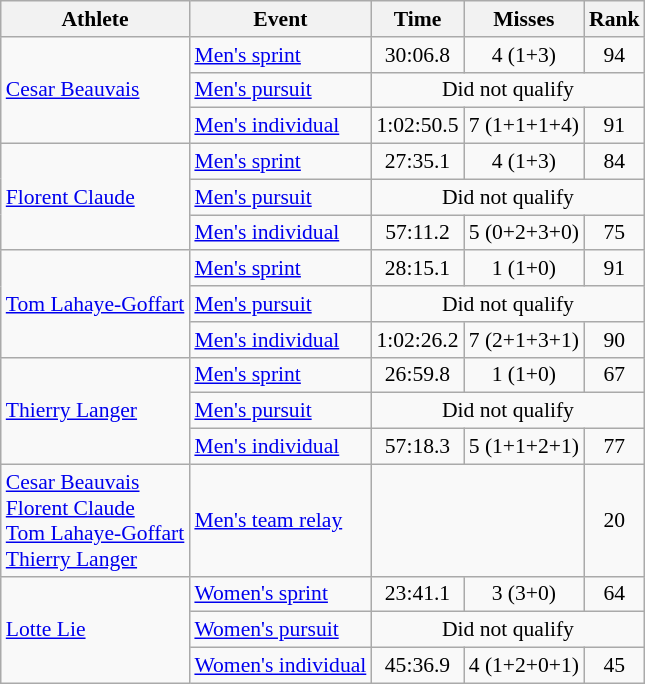<table class=wikitable style=font-size:90%;text-align:center>
<tr>
<th>Athlete</th>
<th>Event</th>
<th>Time</th>
<th>Misses</th>
<th>Rank</th>
</tr>
<tr>
<td align=left rowspan=3><a href='#'>Cesar Beauvais</a></td>
<td align=left><a href='#'>Men's sprint</a></td>
<td>30:06.8</td>
<td>4 (1+3)</td>
<td>94</td>
</tr>
<tr>
<td align=left><a href='#'>Men's pursuit</a></td>
<td colspan=3>Did not qualify</td>
</tr>
<tr>
<td align=left><a href='#'>Men's individual</a></td>
<td>1:02:50.5</td>
<td>7 (1+1+1+4)</td>
<td>91</td>
</tr>
<tr>
<td align=left rowspan=3><a href='#'>Florent Claude</a></td>
<td align=left><a href='#'>Men's sprint</a></td>
<td>27:35.1</td>
<td>4 (1+3)</td>
<td>84</td>
</tr>
<tr>
<td align=left><a href='#'>Men's pursuit</a></td>
<td colspan=3>Did not qualify</td>
</tr>
<tr>
<td align=left><a href='#'>Men's individual</a></td>
<td>57:11.2</td>
<td>5 (0+2+3+0)</td>
<td>75</td>
</tr>
<tr>
<td align=left rowspan=3><a href='#'>Tom Lahaye-Goffart</a></td>
<td align=left><a href='#'>Men's sprint</a></td>
<td>28:15.1</td>
<td>1 (1+0)</td>
<td>91</td>
</tr>
<tr>
<td align=left><a href='#'>Men's pursuit</a></td>
<td colspan=3>Did not qualify</td>
</tr>
<tr>
<td align=left><a href='#'>Men's individual</a></td>
<td>1:02:26.2</td>
<td>7 (2+1+3+1)</td>
<td>90</td>
</tr>
<tr>
<td align=left rowspan=3><a href='#'>Thierry Langer</a></td>
<td align=left><a href='#'>Men's sprint</a></td>
<td>26:59.8</td>
<td>1 (1+0)</td>
<td>67</td>
</tr>
<tr>
<td align=left><a href='#'>Men's pursuit</a></td>
<td colspan=3>Did not qualify</td>
</tr>
<tr>
<td align=left><a href='#'>Men's individual</a></td>
<td>57:18.3</td>
<td>5 (1+1+2+1)</td>
<td>77</td>
</tr>
<tr>
<td align=left><a href='#'>Cesar Beauvais</a><br><a href='#'>Florent Claude</a><br><a href='#'>Tom Lahaye-Goffart</a><br><a href='#'>Thierry Langer</a></td>
<td align=left><a href='#'>Men's team relay</a></td>
<td colspan=2></td>
<td>20</td>
</tr>
<tr>
<td align=left rowspan=3><a href='#'>Lotte Lie</a></td>
<td align=left><a href='#'>Women's sprint</a></td>
<td>23:41.1</td>
<td>3 (3+0)</td>
<td>64</td>
</tr>
<tr>
<td align=left><a href='#'>Women's pursuit</a></td>
<td colspan=3>Did not qualify</td>
</tr>
<tr>
<td align=left><a href='#'>Women's individual</a></td>
<td>45:36.9</td>
<td>4 (1+2+0+1)</td>
<td>45</td>
</tr>
</table>
